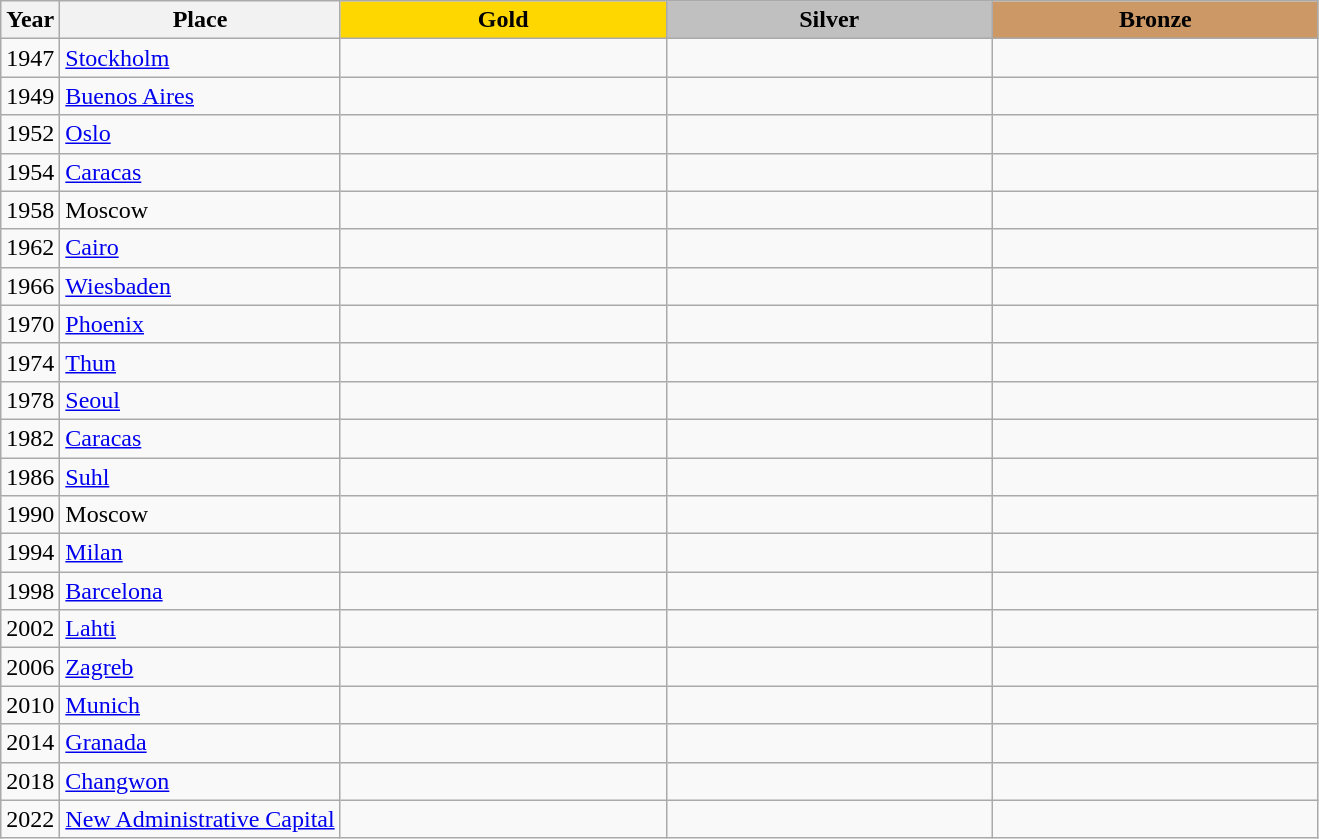<table class="wikitable">
<tr>
<th>Year</th>
<th>Place</th>
<th style="background:gold"    width="210">Gold</th>
<th style="background:silver"  width="210">Silver</th>
<th style="background:#cc9966" width="210">Bronze</th>
</tr>
<tr>
<td>1947</td>
<td> <a href='#'>Stockholm</a></td>
<td></td>
<td></td>
<td></td>
</tr>
<tr>
<td>1949</td>
<td> <a href='#'>Buenos Aires</a></td>
<td></td>
<td></td>
<td></td>
</tr>
<tr>
<td>1952</td>
<td> <a href='#'>Oslo</a></td>
<td></td>
<td></td>
<td></td>
</tr>
<tr>
<td>1954</td>
<td> <a href='#'>Caracas</a></td>
<td></td>
<td></td>
<td></td>
</tr>
<tr>
<td>1958</td>
<td> Moscow</td>
<td></td>
<td></td>
<td></td>
</tr>
<tr>
<td>1962</td>
<td> <a href='#'>Cairo</a></td>
<td></td>
<td></td>
<td></td>
</tr>
<tr>
<td>1966</td>
<td> <a href='#'>Wiesbaden</a></td>
<td></td>
<td></td>
<td></td>
</tr>
<tr>
<td>1970</td>
<td> <a href='#'>Phoenix</a></td>
<td></td>
<td></td>
<td></td>
</tr>
<tr>
<td>1974</td>
<td> <a href='#'>Thun</a></td>
<td></td>
<td></td>
<td></td>
</tr>
<tr>
<td>1978</td>
<td> <a href='#'>Seoul</a></td>
<td></td>
<td></td>
<td></td>
</tr>
<tr>
<td>1982</td>
<td> <a href='#'>Caracas</a></td>
<td></td>
<td></td>
<td></td>
</tr>
<tr>
<td>1986</td>
<td> <a href='#'>Suhl</a></td>
<td></td>
<td></td>
<td></td>
</tr>
<tr>
<td>1990</td>
<td> Moscow</td>
<td></td>
<td></td>
<td></td>
</tr>
<tr>
<td>1994</td>
<td> <a href='#'>Milan</a></td>
<td></td>
<td></td>
<td></td>
</tr>
<tr>
<td>1998</td>
<td> <a href='#'>Barcelona</a></td>
<td></td>
<td></td>
<td></td>
</tr>
<tr>
<td>2002</td>
<td> <a href='#'>Lahti</a></td>
<td></td>
<td></td>
<td></td>
</tr>
<tr>
<td>2006</td>
<td> <a href='#'>Zagreb</a></td>
<td></td>
<td></td>
<td></td>
</tr>
<tr>
<td>2010</td>
<td> <a href='#'>Munich</a></td>
<td></td>
<td></td>
<td></td>
</tr>
<tr>
<td>2014</td>
<td> <a href='#'>Granada</a></td>
<td></td>
<td></td>
<td></td>
</tr>
<tr>
<td>2018</td>
<td> <a href='#'>Changwon</a></td>
<td></td>
<td></td>
<td></td>
</tr>
<tr>
<td>2022</td>
<td> <a href='#'>New Administrative Capital</a></td>
<td></td>
<td></td>
<td></td>
</tr>
</table>
